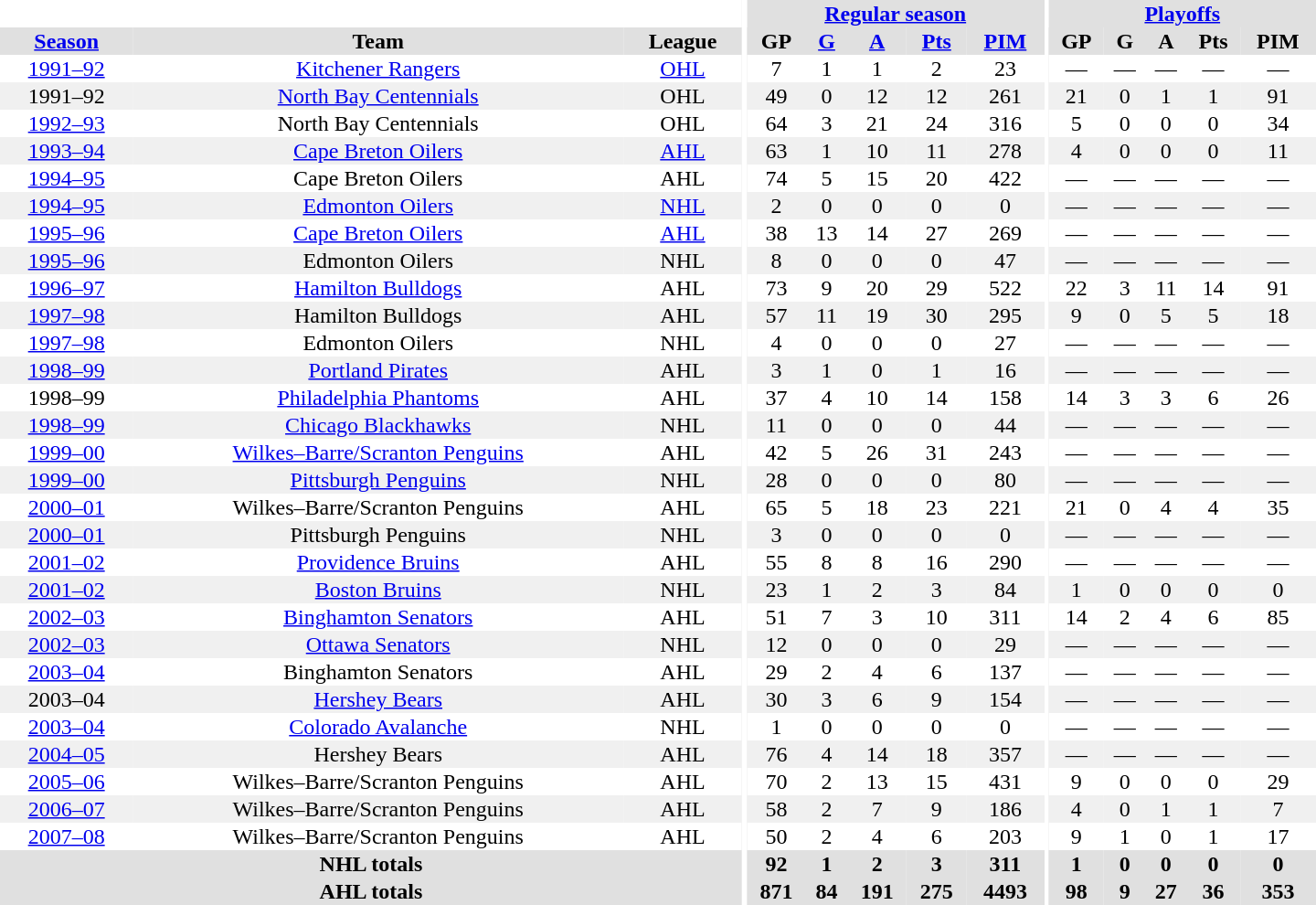<table border="0" cellpadding="1" cellspacing="0" style="text-align:center; width:60em">
<tr bgcolor="#e0e0e0">
<th colspan="3"  bgcolor="#ffffff"></th>
<th rowspan="99" bgcolor="#ffffff"></th>
<th colspan="5"><a href='#'>Regular season</a></th>
<th rowspan="99" bgcolor="#ffffff"></th>
<th colspan="5"><a href='#'>Playoffs</a></th>
</tr>
<tr bgcolor="#e0e0e0">
<th><a href='#'>Season</a></th>
<th>Team</th>
<th>League</th>
<th>GP</th>
<th><a href='#'>G</a></th>
<th><a href='#'>A</a></th>
<th><a href='#'>Pts</a></th>
<th><a href='#'>PIM</a></th>
<th>GP</th>
<th>G</th>
<th>A</th>
<th>Pts</th>
<th>PIM</th>
</tr>
<tr>
<td><a href='#'>1991–92</a></td>
<td><a href='#'>Kitchener Rangers</a></td>
<td><a href='#'>OHL</a></td>
<td>7</td>
<td>1</td>
<td>1</td>
<td>2</td>
<td>23</td>
<td>—</td>
<td>—</td>
<td>—</td>
<td>—</td>
<td>—</td>
</tr>
<tr bgcolor="#f0f0f0">
<td>1991–92</td>
<td><a href='#'>North Bay Centennials</a></td>
<td>OHL</td>
<td>49</td>
<td>0</td>
<td>12</td>
<td>12</td>
<td>261</td>
<td>21</td>
<td>0</td>
<td>1</td>
<td>1</td>
<td>91</td>
</tr>
<tr>
<td><a href='#'>1992–93</a></td>
<td>North Bay Centennials</td>
<td>OHL</td>
<td>64</td>
<td>3</td>
<td>21</td>
<td>24</td>
<td>316</td>
<td>5</td>
<td>0</td>
<td>0</td>
<td>0</td>
<td>34</td>
</tr>
<tr bgcolor="#f0f0f0">
<td><a href='#'>1993–94</a></td>
<td><a href='#'>Cape Breton Oilers</a></td>
<td><a href='#'>AHL</a></td>
<td>63</td>
<td>1</td>
<td>10</td>
<td>11</td>
<td>278</td>
<td>4</td>
<td>0</td>
<td>0</td>
<td>0</td>
<td>11</td>
</tr>
<tr>
<td><a href='#'>1994–95</a></td>
<td>Cape Breton Oilers</td>
<td>AHL</td>
<td>74</td>
<td>5</td>
<td>15</td>
<td>20</td>
<td>422</td>
<td>—</td>
<td>—</td>
<td>—</td>
<td>—</td>
<td>—</td>
</tr>
<tr bgcolor="#f0f0f0">
<td><a href='#'>1994–95</a></td>
<td><a href='#'>Edmonton Oilers</a></td>
<td><a href='#'>NHL</a></td>
<td>2</td>
<td>0</td>
<td>0</td>
<td>0</td>
<td>0</td>
<td>—</td>
<td>—</td>
<td>—</td>
<td>—</td>
<td>—</td>
</tr>
<tr>
<td><a href='#'>1995–96</a></td>
<td><a href='#'>Cape Breton Oilers</a></td>
<td><a href='#'>AHL</a></td>
<td>38</td>
<td>13</td>
<td>14</td>
<td>27</td>
<td>269</td>
<td>—</td>
<td>—</td>
<td>—</td>
<td>—</td>
<td>—</td>
</tr>
<tr bgcolor="#f0f0f0">
<td><a href='#'>1995–96</a></td>
<td>Edmonton Oilers</td>
<td>NHL</td>
<td>8</td>
<td>0</td>
<td>0</td>
<td>0</td>
<td>47</td>
<td>—</td>
<td>—</td>
<td>—</td>
<td>—</td>
<td>—</td>
</tr>
<tr>
<td><a href='#'>1996–97</a></td>
<td><a href='#'>Hamilton Bulldogs</a></td>
<td>AHL</td>
<td>73</td>
<td>9</td>
<td>20</td>
<td>29</td>
<td>522</td>
<td>22</td>
<td>3</td>
<td>11</td>
<td>14</td>
<td>91</td>
</tr>
<tr bgcolor="#f0f0f0">
<td><a href='#'>1997–98</a></td>
<td>Hamilton Bulldogs</td>
<td>AHL</td>
<td>57</td>
<td>11</td>
<td>19</td>
<td>30</td>
<td>295</td>
<td>9</td>
<td>0</td>
<td>5</td>
<td>5</td>
<td>18</td>
</tr>
<tr>
<td><a href='#'>1997–98</a></td>
<td>Edmonton Oilers</td>
<td>NHL</td>
<td>4</td>
<td>0</td>
<td>0</td>
<td>0</td>
<td>27</td>
<td>—</td>
<td>—</td>
<td>—</td>
<td>—</td>
<td>—</td>
</tr>
<tr bgcolor="#f0f0f0">
<td><a href='#'>1998–99</a></td>
<td><a href='#'>Portland Pirates</a></td>
<td>AHL</td>
<td>3</td>
<td>1</td>
<td>0</td>
<td>1</td>
<td>16</td>
<td>—</td>
<td>—</td>
<td>—</td>
<td>—</td>
<td>—</td>
</tr>
<tr>
<td>1998–99</td>
<td><a href='#'>Philadelphia Phantoms</a></td>
<td>AHL</td>
<td>37</td>
<td>4</td>
<td>10</td>
<td>14</td>
<td>158</td>
<td>14</td>
<td>3</td>
<td>3</td>
<td>6</td>
<td>26</td>
</tr>
<tr bgcolor="#f0f0f0">
<td><a href='#'>1998–99</a></td>
<td><a href='#'>Chicago Blackhawks</a></td>
<td>NHL</td>
<td>11</td>
<td>0</td>
<td>0</td>
<td>0</td>
<td>44</td>
<td>—</td>
<td>—</td>
<td>—</td>
<td>—</td>
<td>—</td>
</tr>
<tr>
<td><a href='#'>1999–00</a></td>
<td><a href='#'>Wilkes–Barre/Scranton Penguins</a></td>
<td>AHL</td>
<td>42</td>
<td>5</td>
<td>26</td>
<td>31</td>
<td>243</td>
<td>—</td>
<td>—</td>
<td>—</td>
<td>—</td>
<td>—</td>
</tr>
<tr bgcolor="#f0f0f0">
<td><a href='#'>1999–00</a></td>
<td><a href='#'>Pittsburgh Penguins</a></td>
<td>NHL</td>
<td>28</td>
<td>0</td>
<td>0</td>
<td>0</td>
<td>80</td>
<td>—</td>
<td>—</td>
<td>—</td>
<td>—</td>
<td>—</td>
</tr>
<tr>
<td><a href='#'>2000–01</a></td>
<td>Wilkes–Barre/Scranton Penguins</td>
<td>AHL</td>
<td>65</td>
<td>5</td>
<td>18</td>
<td>23</td>
<td>221</td>
<td>21</td>
<td>0</td>
<td>4</td>
<td>4</td>
<td>35</td>
</tr>
<tr bgcolor="#f0f0f0">
<td><a href='#'>2000–01</a></td>
<td>Pittsburgh Penguins</td>
<td>NHL</td>
<td>3</td>
<td>0</td>
<td>0</td>
<td>0</td>
<td>0</td>
<td>—</td>
<td>—</td>
<td>—</td>
<td>—</td>
<td>—</td>
</tr>
<tr>
<td><a href='#'>2001–02</a></td>
<td><a href='#'>Providence Bruins</a></td>
<td>AHL</td>
<td>55</td>
<td>8</td>
<td>8</td>
<td>16</td>
<td>290</td>
<td>—</td>
<td>—</td>
<td>—</td>
<td>—</td>
<td>—</td>
</tr>
<tr bgcolor="#f0f0f0">
<td><a href='#'>2001–02</a></td>
<td><a href='#'>Boston Bruins</a></td>
<td>NHL</td>
<td>23</td>
<td>1</td>
<td>2</td>
<td>3</td>
<td>84</td>
<td>1</td>
<td>0</td>
<td>0</td>
<td>0</td>
<td>0</td>
</tr>
<tr>
<td><a href='#'>2002–03</a></td>
<td><a href='#'>Binghamton Senators</a></td>
<td>AHL</td>
<td>51</td>
<td>7</td>
<td>3</td>
<td>10</td>
<td>311</td>
<td>14</td>
<td>2</td>
<td>4</td>
<td>6</td>
<td>85</td>
</tr>
<tr bgcolor="#f0f0f0">
<td><a href='#'>2002–03</a></td>
<td><a href='#'>Ottawa Senators</a></td>
<td>NHL</td>
<td>12</td>
<td>0</td>
<td>0</td>
<td>0</td>
<td>29</td>
<td>—</td>
<td>—</td>
<td>—</td>
<td>—</td>
<td>—</td>
</tr>
<tr>
<td><a href='#'>2003–04</a></td>
<td>Binghamton Senators</td>
<td>AHL</td>
<td>29</td>
<td>2</td>
<td>4</td>
<td>6</td>
<td>137</td>
<td>—</td>
<td>—</td>
<td>—</td>
<td>—</td>
<td>—</td>
</tr>
<tr bgcolor="#f0f0f0">
<td>2003–04</td>
<td><a href='#'>Hershey Bears</a></td>
<td>AHL</td>
<td>30</td>
<td>3</td>
<td>6</td>
<td>9</td>
<td>154</td>
<td>—</td>
<td>—</td>
<td>—</td>
<td>—</td>
<td>—</td>
</tr>
<tr>
<td><a href='#'>2003–04</a></td>
<td><a href='#'>Colorado Avalanche</a></td>
<td>NHL</td>
<td>1</td>
<td>0</td>
<td>0</td>
<td>0</td>
<td>0</td>
<td>—</td>
<td>—</td>
<td>—</td>
<td>—</td>
<td>—</td>
</tr>
<tr bgcolor="#f0f0f0">
<td><a href='#'>2004–05</a></td>
<td>Hershey Bears</td>
<td>AHL</td>
<td>76</td>
<td>4</td>
<td>14</td>
<td>18</td>
<td>357</td>
<td>—</td>
<td>—</td>
<td>—</td>
<td>—</td>
<td>—</td>
</tr>
<tr>
<td><a href='#'>2005–06</a></td>
<td>Wilkes–Barre/Scranton Penguins</td>
<td>AHL</td>
<td>70</td>
<td>2</td>
<td>13</td>
<td>15</td>
<td>431</td>
<td>9</td>
<td>0</td>
<td>0</td>
<td>0</td>
<td>29</td>
</tr>
<tr bgcolor="#f0f0f0">
<td><a href='#'>2006–07</a></td>
<td>Wilkes–Barre/Scranton Penguins</td>
<td>AHL</td>
<td>58</td>
<td>2</td>
<td>7</td>
<td>9</td>
<td>186</td>
<td>4</td>
<td>0</td>
<td>1</td>
<td>1</td>
<td>7</td>
</tr>
<tr>
<td><a href='#'>2007–08</a></td>
<td>Wilkes–Barre/Scranton Penguins</td>
<td>AHL</td>
<td>50</td>
<td>2</td>
<td>4</td>
<td>6</td>
<td>203</td>
<td>9</td>
<td>1</td>
<td>0</td>
<td>1</td>
<td>17</td>
</tr>
<tr bgcolor="#e0e0e0">
<th colspan="3">NHL totals</th>
<th>92</th>
<th>1</th>
<th>2</th>
<th>3</th>
<th>311</th>
<th>1</th>
<th>0</th>
<th>0</th>
<th>0</th>
<th>0</th>
</tr>
<tr bgcolor="#e0e0e0">
<th colspan="3">AHL totals</th>
<th>871</th>
<th>84</th>
<th>191</th>
<th>275</th>
<th>4493</th>
<th>98</th>
<th>9</th>
<th>27</th>
<th>36</th>
<th>353</th>
</tr>
</table>
